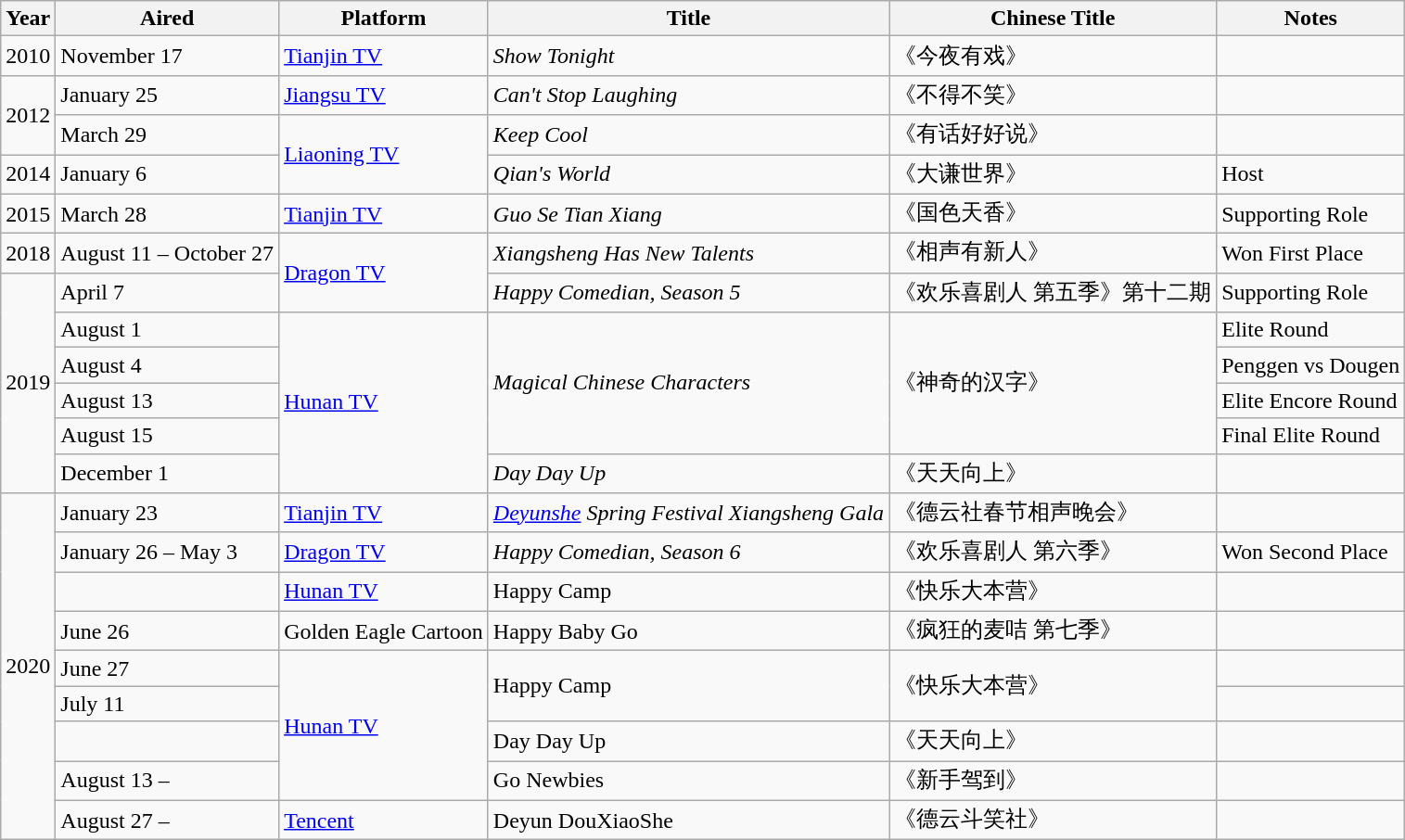<table class="wikitable">
<tr>
<th>Year</th>
<th>Aired</th>
<th>Platform</th>
<th>Title</th>
<th>Chinese Title</th>
<th>Notes</th>
</tr>
<tr>
<td>2010</td>
<td>November 17</td>
<td><a href='#'>Tianjin TV</a></td>
<td><em>Show Tonight</em></td>
<td>《今夜有戏》</td>
<td></td>
</tr>
<tr>
<td rowspan="2">2012</td>
<td>January 25</td>
<td><a href='#'>Jiangsu TV</a></td>
<td><em>Can't Stop Laughing</em></td>
<td>《不得不笑》</td>
<td></td>
</tr>
<tr>
<td>March 29</td>
<td rowspan="2"><a href='#'>Liaoning TV</a></td>
<td><em>Keep Cool</em></td>
<td>《有话好好说》</td>
<td></td>
</tr>
<tr>
<td>2014</td>
<td>January 6</td>
<td><em>Qian's World</em></td>
<td>《大谦世界》</td>
<td>Host</td>
</tr>
<tr>
<td>2015</td>
<td>March 28</td>
<td><a href='#'>Tianjin TV</a></td>
<td><em>Guo Se Tian Xiang</em></td>
<td>《国色天香》</td>
<td>Supporting Role</td>
</tr>
<tr>
<td>2018</td>
<td>August 11 – October 27</td>
<td rowspan="2"><a href='#'>Dragon TV</a></td>
<td><em>Xiangsheng Has New Talents</em></td>
<td>《相声有新人》</td>
<td>Won First Place</td>
</tr>
<tr>
<td rowspan="6">2019</td>
<td>April 7</td>
<td><em>Happy Comedian, Season 5</em></td>
<td>《欢乐喜剧人 第五季》第十二期</td>
<td>Supporting Role</td>
</tr>
<tr>
<td>August 1</td>
<td rowspan="5"><a href='#'>Hunan TV</a></td>
<td rowspan="4"><em>Magical Chinese Characters</em></td>
<td rowspan="4">《神奇的汉字》</td>
<td>Elite Round</td>
</tr>
<tr>
<td>August 4</td>
<td>Penggen vs Dougen</td>
</tr>
<tr>
<td>August 13</td>
<td>Elite Encore Round</td>
</tr>
<tr>
<td>August 15</td>
<td>Final Elite Round</td>
</tr>
<tr>
<td>December 1</td>
<td><em>Day Day Up</em></td>
<td>《天天向上》</td>
<td></td>
</tr>
<tr>
<td rowspan="9">2020</td>
<td>January 23</td>
<td><a href='#'>Tianjin TV</a></td>
<td><em><a href='#'>Deyunshe</a> Spring Festival Xiangsheng Gala</em></td>
<td>《德云社春节相声晚会》</td>
<td></td>
</tr>
<tr>
<td>January 26 – May 3</td>
<td><a href='#'>Dragon TV</a></td>
<td><em>Happy Comedian, Season 6</td>
<td>《欢乐喜剧人 第六季》</td>
<td>Won Second Place</td>
</tr>
<tr>
<td></td>
<td><a href='#'>Hunan TV</a></td>
<td></em>Happy Camp<em></td>
<td>《快乐大本营》</td>
<td></td>
</tr>
<tr>
<td>June 26</td>
<td>Golden Eagle Cartoon</td>
<td></em>Happy Baby Go<em></td>
<td>《疯狂的麦咭 第七季》</td>
<td></td>
</tr>
<tr>
<td>June 27</td>
<td rowspan="4"><a href='#'>Hunan TV</a></td>
<td rowspan="2"></em>Happy Camp<em></td>
<td rowspan="2">《快乐大本营》</td>
<td></td>
</tr>
<tr>
<td>July 11</td>
<td></td>
</tr>
<tr>
<td></td>
<td></em>Day Day Up<em></td>
<td>《天天向上》</td>
<td></td>
</tr>
<tr>
<td>August 13 –</td>
<td></em>Go Newbies<em></td>
<td>《新手驾到》</td>
<td></td>
</tr>
<tr>
<td>August 27 –</td>
<td><a href='#'>Tencent</a></td>
<td></em>Deyun DouXiaoShe<em></td>
<td>《德云斗笑社》</td>
<td></td>
</tr>
</table>
